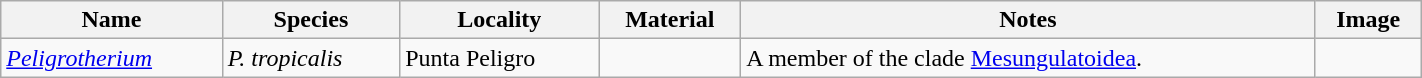<table class="wikitable" align="center" width="75%">
<tr>
<th>Name</th>
<th>Species</th>
<th>Locality</th>
<th>Material</th>
<th>Notes</th>
<th>Image</th>
</tr>
<tr>
<td><em><a href='#'>Peligrotherium</a></em></td>
<td><em>P. tropicalis</em></td>
<td>Punta Peligro</td>
<td></td>
<td>A member of the clade <a href='#'>Mesungulatoidea</a>.</td>
<td></td>
</tr>
</table>
